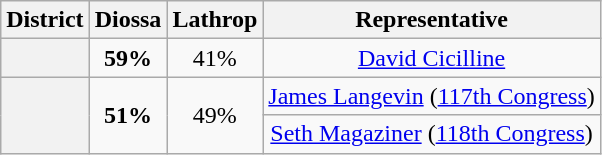<table class=wikitable>
<tr>
<th>District</th>
<th>Diossa</th>
<th>Lathrop</th>
<th>Representative</th>
</tr>
<tr align=center>
<th></th>
<td><strong>59%</strong></td>
<td>41%</td>
<td><a href='#'>David Cicilline</a></td>
</tr>
<tr align=center>
<th rowspan=2 ></th>
<td rowspan=2><strong>51%</strong></td>
<td rowspan=2>49%</td>
<td><a href='#'>James Langevin</a> (<a href='#'>117th Congress</a>)</td>
</tr>
<tr align=center>
<td><a href='#'>Seth Magaziner</a> (<a href='#'>118th Congress</a>)</td>
</tr>
</table>
